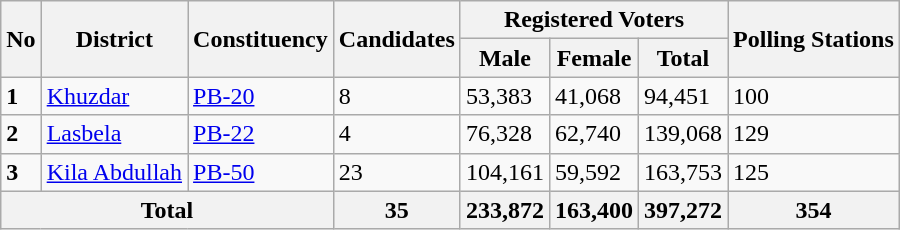<table class="wikitable">
<tr>
<th rowspan="2">No</th>
<th rowspan="2">District</th>
<th rowspan="2">Constituency</th>
<th rowspan="2">Candidates</th>
<th colspan="3">Registered Voters</th>
<th rowspan="2">Polling Stations</th>
</tr>
<tr>
<th>Male</th>
<th>Female</th>
<th>Total</th>
</tr>
<tr>
<td><strong>1</strong></td>
<td><a href='#'>Khuzdar</a></td>
<td><a href='#'>PB-20</a></td>
<td>8</td>
<td>53,383</td>
<td>41,068</td>
<td>94,451</td>
<td>100</td>
</tr>
<tr>
<td><strong>2</strong></td>
<td><a href='#'>Lasbela</a></td>
<td><a href='#'>PB-22</a></td>
<td>4</td>
<td>76,328</td>
<td>62,740</td>
<td>139,068</td>
<td>129</td>
</tr>
<tr>
<td><strong>3</strong></td>
<td><a href='#'>Kila Abdullah</a></td>
<td><a href='#'>PB-50</a></td>
<td>23</td>
<td>104,161</td>
<td>59,592</td>
<td>163,753</td>
<td>125</td>
</tr>
<tr>
<th colspan="3">Total</th>
<th>35</th>
<th>233,872</th>
<th>163,400</th>
<th>397,272</th>
<th>354</th>
</tr>
</table>
